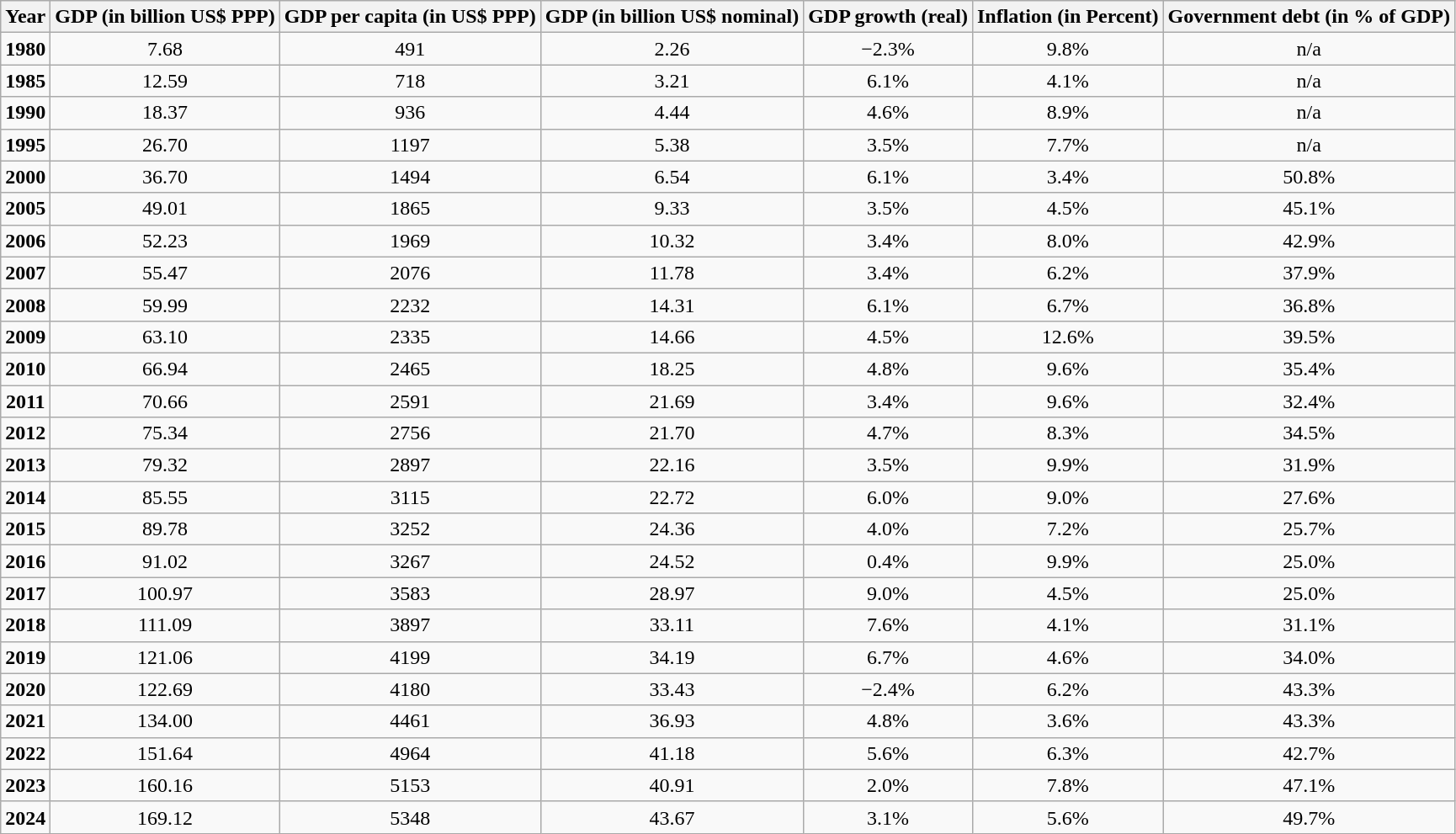<table class="wikitable sortable static-row-numbers static-row-header-text" style="text-align: center;">
<tr>
<th>Year</th>
<th>GDP (in billion US$ PPP)</th>
<th>GDP per capita (in US$ PPP)</th>
<th>GDP (in billion US$ nominal)</th>
<th>GDP growth (real)</th>
<th>Inflation (in Percent)</th>
<th>Government debt (in % of GDP)</th>
</tr>
<tr>
<td><strong>1980</strong></td>
<td>7.68</td>
<td>491</td>
<td>2.26</td>
<td>−2.3%</td>
<td>9.8%</td>
<td>n/a</td>
</tr>
<tr>
<td><strong>1985</strong></td>
<td>12.59</td>
<td>718</td>
<td>3.21</td>
<td>6.1%</td>
<td>4.1%</td>
<td>n/a</td>
</tr>
<tr>
<td><strong>1990</strong></td>
<td>18.37</td>
<td>936</td>
<td>4.44</td>
<td>4.6%</td>
<td>8.9%</td>
<td>n/a</td>
</tr>
<tr>
<td><strong>1995</strong></td>
<td>26.70</td>
<td>1197</td>
<td>5.38</td>
<td>3.5%</td>
<td>7.7%</td>
<td>n/a</td>
</tr>
<tr>
<td><strong>2000</strong></td>
<td>36.70</td>
<td>1494</td>
<td>6.54</td>
<td>6.1%</td>
<td>3.4%</td>
<td>50.8%</td>
</tr>
<tr>
<td><strong>2005</strong></td>
<td>49.01</td>
<td>1865</td>
<td>9.33</td>
<td>3.5%</td>
<td>4.5%</td>
<td>45.1%</td>
</tr>
<tr>
<td><strong>2006</strong></td>
<td>52.23</td>
<td>1969</td>
<td>10.32</td>
<td>3.4%</td>
<td>8.0%</td>
<td>42.9%</td>
</tr>
<tr>
<td><strong>2007</strong></td>
<td>55.47</td>
<td>2076</td>
<td>11.78</td>
<td>3.4%</td>
<td>6.2%</td>
<td>37.9%</td>
</tr>
<tr>
<td><strong>2008</strong></td>
<td>59.99</td>
<td>2232</td>
<td>14.31</td>
<td>6.1%</td>
<td>6.7%</td>
<td>36.8%</td>
</tr>
<tr>
<td><strong>2009</strong></td>
<td>63.10</td>
<td>2335</td>
<td>14.66</td>
<td>4.5%</td>
<td>12.6%</td>
<td>39.5%</td>
</tr>
<tr>
<td><strong>2010</strong></td>
<td>66.94</td>
<td>2465</td>
<td>18.25</td>
<td>4.8%</td>
<td>9.6%</td>
<td>35.4%</td>
</tr>
<tr>
<td><strong>2011</strong></td>
<td>70.66</td>
<td>2591</td>
<td>21.69</td>
<td>3.4%</td>
<td>9.6%</td>
<td>32.4%</td>
</tr>
<tr>
<td><strong>2012</strong></td>
<td>75.34</td>
<td>2756</td>
<td>21.70</td>
<td>4.7%</td>
<td>8.3%</td>
<td>34.5%</td>
</tr>
<tr>
<td><strong>2013</strong></td>
<td>79.32</td>
<td>2897</td>
<td>22.16</td>
<td>3.5%</td>
<td>9.9%</td>
<td>31.9%</td>
</tr>
<tr>
<td><strong>2014</strong></td>
<td>85.55</td>
<td>3115</td>
<td>22.72</td>
<td>6.0%</td>
<td>9.0%</td>
<td>27.6%</td>
</tr>
<tr>
<td><strong>2015</strong></td>
<td>89.78</td>
<td>3252</td>
<td>24.36</td>
<td>4.0%</td>
<td>7.2%</td>
<td>25.7%</td>
</tr>
<tr>
<td><strong>2016</strong></td>
<td>91.02</td>
<td>3267</td>
<td>24.52</td>
<td>0.4%</td>
<td>9.9%</td>
<td>25.0%</td>
</tr>
<tr>
<td><strong>2017</strong></td>
<td>100.97</td>
<td>3583</td>
<td>28.97</td>
<td>9.0%</td>
<td>4.5%</td>
<td>25.0%</td>
</tr>
<tr>
<td><strong>2018</strong></td>
<td>111.09</td>
<td>3897</td>
<td>33.11</td>
<td>7.6%</td>
<td>4.1%</td>
<td>31.1%</td>
</tr>
<tr>
<td><strong>2019</strong></td>
<td>121.06</td>
<td>4199</td>
<td>34.19</td>
<td>6.7%</td>
<td>4.6%</td>
<td>34.0%</td>
</tr>
<tr>
<td><strong>2020</strong></td>
<td>122.69</td>
<td>4180</td>
<td>33.43</td>
<td>−2.4%</td>
<td>6.2%</td>
<td>43.3%</td>
</tr>
<tr>
<td><strong>2021</strong></td>
<td>134.00</td>
<td>4461</td>
<td>36.93</td>
<td>4.8%</td>
<td>3.6%</td>
<td>43.3%</td>
</tr>
<tr>
<td><strong>2022</strong></td>
<td>151.64</td>
<td>4964</td>
<td>41.18</td>
<td>5.6%</td>
<td>6.3%</td>
<td>42.7%</td>
</tr>
<tr>
<td><strong>2023</strong></td>
<td>160.16</td>
<td>5153</td>
<td>40.91</td>
<td>2.0%</td>
<td>7.8%</td>
<td>47.1%</td>
</tr>
<tr>
<td><strong>2024</strong></td>
<td>169.12</td>
<td>5348</td>
<td>43.67</td>
<td>3.1%</td>
<td>5.6%</td>
<td>49.7%</td>
</tr>
</table>
